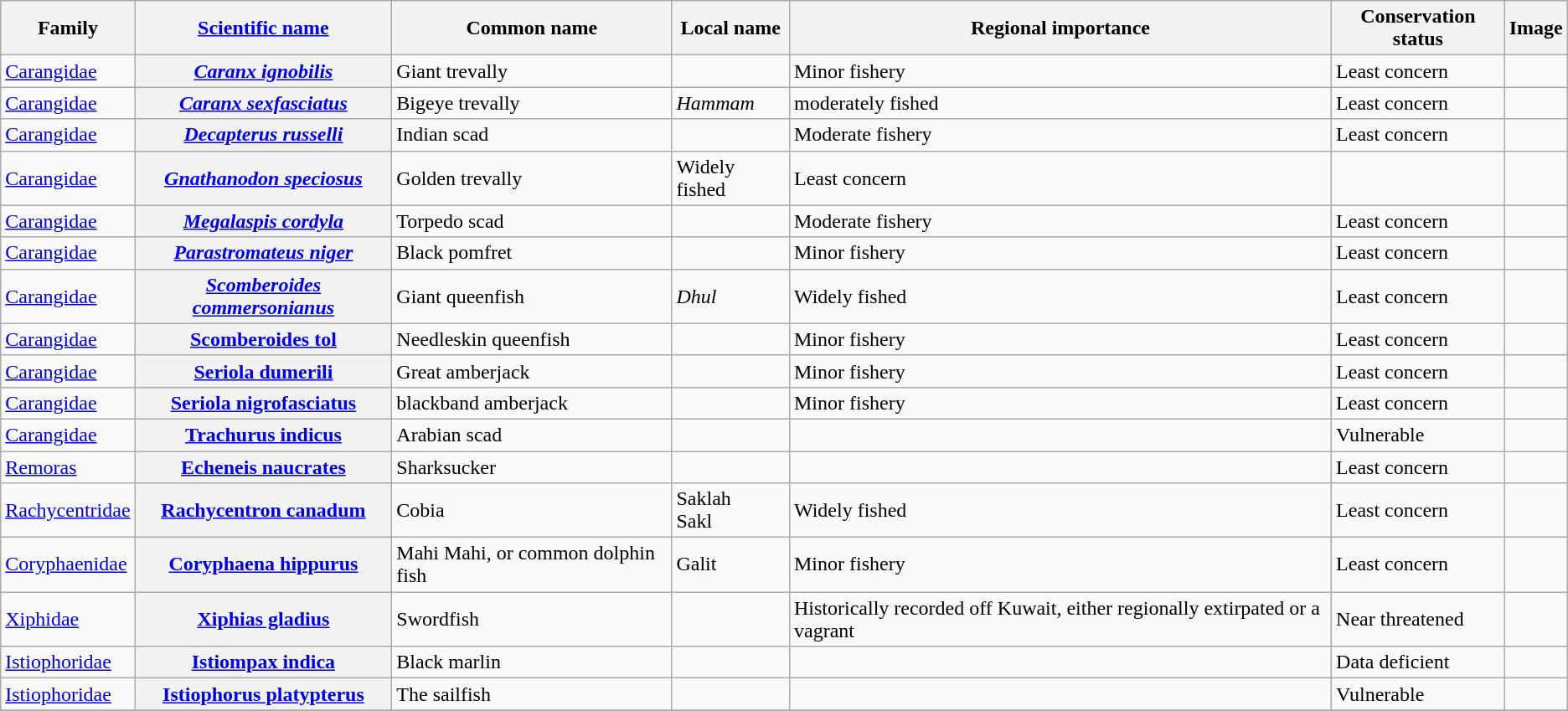<table class="wikitable sortable">
<tr>
<th>Family</th>
<th><a href='#'>Scientific name</a></th>
<th><strong>Common name</strong></th>
<th><strong>Local name</strong></th>
<th>Regional importance</th>
<th>Conservation status</th>
<th>Image</th>
</tr>
<tr>
<td><a href='#'>Carangidae</a></td>
<th><em><a href='#'>Caranx ignobilis</a></em></th>
<td>Giant trevally</td>
<td></td>
<td>Minor fishery</td>
<td>Least concern</td>
<td></td>
</tr>
<tr>
<td><a href='#'>Carangidae</a></td>
<th><em><a href='#'>Caranx sexfasciatus</a></em></th>
<td>Bigeye trevally</td>
<td><em>Hammam</em></td>
<td>moderately fished</td>
<td>Least concern</td>
<td></td>
</tr>
<tr>
<td><a href='#'>Carangidae</a></td>
<th><em><a href='#'>Decapterus russelli</a></em></th>
<td>Indian scad</td>
<td></td>
<td>Moderate fishery</td>
<td>Least concern</td>
<td></td>
</tr>
<tr>
<td><a href='#'>Carangidae</a></td>
<th><em><a href='#'>Gnathanodon speciosus</a></em></th>
<td>Golden trevally</td>
<td>Widely fished</td>
<td>Least concern</td>
<td></td>
</tr>
<tr>
<td><a href='#'>Carangidae</a></td>
<th><em><a href='#'>Megalaspis cordyla</a></em></th>
<td>Torpedo scad</td>
<td></td>
<td>Moderate fishery</td>
<td>Least concern</td>
<td></td>
</tr>
<tr>
<td><a href='#'>Carangidae</a></td>
<th><em><a href='#'>Parastromateus niger</a></em></th>
<td>Black pomfret</td>
<td></td>
<td>Minor fishery</td>
<td>Least concern</td>
<td></td>
</tr>
<tr>
<td><a href='#'>Carangidae</a></td>
<th><em><a href='#'>Scomberoides commersonianus</a></em></th>
<td>Giant queenfish</td>
<td><em>Dhul<strong></td>
<td>Widely fished</td>
<td>Least concern</td>
<td></td>
</tr>
<tr>
<td><a href='#'>Carangidae</a></td>
<th></em><a href='#'>Scomberoides tol</a><em></th>
<td>Needleskin queenfish</td>
<td></td>
<td>Minor fishery</td>
<td>Least concern</td>
<td></td>
</tr>
<tr>
<td><a href='#'>Carangidae</a></td>
<th></em><a href='#'>Seriola dumerili</a><em></th>
<td>Great amberjack</td>
<td></td>
<td>Minor fishery</td>
<td>Least concern</td>
<td></td>
</tr>
<tr>
<td><a href='#'>Carangidae</a></td>
<th></em><a href='#'>Seriola nigrofasciatus</a><em></th>
<td>blackband amberjack</td>
<td></td>
<td>Minor fishery</td>
<td>Least concern</td>
<td></td>
</tr>
<tr>
<td><a href='#'>Carangidae</a></td>
<th></em><a href='#'>Trachurus indicus</a><em></th>
<td>Arabian scad</td>
<td></td>
<td></td>
<td>Vulnerable</td>
<td></td>
</tr>
<tr>
<td><a href='#'>Remoras</a></td>
<th></em><a href='#'>Echeneis naucrates</a><em></th>
<td>Sharksucker</td>
<td></td>
<td></td>
<td>Least concern</td>
<td></td>
</tr>
<tr>
<td><a href='#'>Rachycentridae</a></td>
<th></em><a href='#'>Rachycentron canadum</a><em></th>
<td>Cobia</td>
<td> </em>Saklah<em><br></em>Sakl<em></td>
<td>Widely fished</td>
<td>Least concern</td>
<td></td>
</tr>
<tr>
<td><a href='#'>Coryphaenidae</a></td>
<th></em><a href='#'>Coryphaena hippurus</a><em></th>
<td>Mahi Mahi, or common dolphin fish</td>
<td> </em>Galit<em></td>
<td>Minor fishery</td>
<td>Least concern</td>
<td></td>
</tr>
<tr>
<td><a href='#'>Xiphidae</a></td>
<th></em><a href='#'>Xiphias gladius</a><em></th>
<td>Swordfish</td>
<td></td>
<td>Historically recorded off Kuwait, either regionally extirpated or a vagrant</td>
<td>Near threatened</td>
<td></td>
</tr>
<tr>
<td><a href='#'>Istiophoridae</a></td>
<th></em><a href='#'>Istiompax indica</a><em></th>
<td>Black marlin</td>
<td></td>
<td></td>
<td>Data deficient</td>
<td></td>
</tr>
<tr>
<td><a href='#'>Istiophoridae</a></td>
<th></em><a href='#'>Istiophorus platypterus</a><em></th>
<td>The sailfish</td>
<td></td>
<td></td>
<td>Vulnerable</td>
<td></td>
</tr>
<tr>
</tr>
</table>
